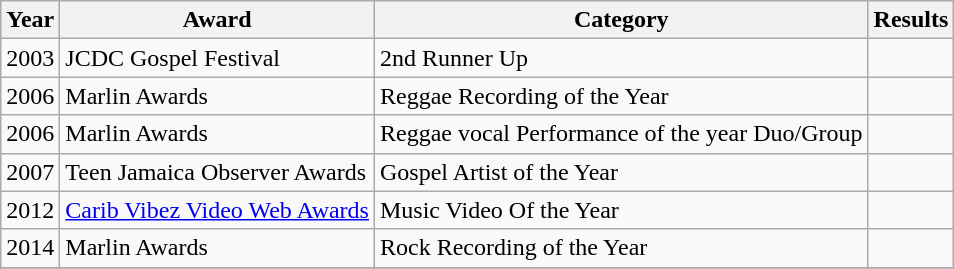<table class="wikitable">
<tr>
<th>Year</th>
<th>Award</th>
<th>Category</th>
<th>Results</th>
</tr>
<tr>
<td rowspan="1">2003</td>
<td rowspan= "1">JCDC Gospel Festival</td>
<td>2nd Runner Up</td>
<td></td>
</tr>
<tr>
<td rowspan="1">2006</td>
<td rowspan= "1">Marlin Awards</td>
<td>Reggae Recording of the Year</td>
<td></td>
</tr>
<tr>
<td>2006</td>
<td rowspan= "1">Marlin Awards</td>
<td>Reggae vocal Performance of the year Duo/Group</td>
<td></td>
</tr>
<tr>
<td rowspan="1">2007</td>
<td rowspan= "1">Teen Jamaica Observer Awards</td>
<td>Gospel Artist of the Year</td>
<td></td>
</tr>
<tr>
<td rowspan="1">2012</td>
<td rowspan="1"><a href='#'>Carib Vibez Video Web Awards</a></td>
<td>Music Video Of the Year</td>
<td></td>
</tr>
<tr>
<td rowspan="1">2014</td>
<td>Marlin Awards</td>
<td>Rock Recording of the Year</td>
<td></td>
</tr>
<tr>
</tr>
</table>
